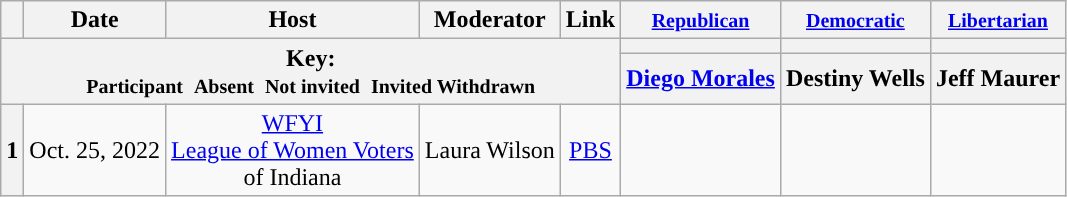<table class="wikitable" style="text-align:center;">
<tr>
<th scope="col"></th>
<th scope="col">Date</th>
<th scope="col">Host</th>
<th scope="col">Moderator</th>
<th scope="col">Link</th>
<th scope="col"><small><a href='#'>Republican</a></small></th>
<th scope="col"><small><a href='#'>Democratic</a></small></th>
<th scope="col"><small><a href='#'>Libertarian</a></small></th>
</tr>
<tr>
<th colspan="5" rowspan="2">Key:<br> <small>Participant </small>  <small>Absent </small>  <small>Not invited </small>  <small>Invited  Withdrawn</small></th>
<th scope="col" style="background:"></th>
<th scope="col" style="background:"></th>
<th scope="col" style="background:"></th>
</tr>
<tr>
<th scope="col"><a href='#'>Diego Morales</a></th>
<th scope="col">Destiny Wells</th>
<th scope="col">Jeff Maurer</th>
</tr>
<tr>
<th>1</th>
<td style="white-space:nowrap;">Oct. 25, 2022</td>
<td style="white-space:nowrap;"><a href='#'>WFYI</a><br><a href='#'>League of Women Voters</a><br>of Indiana</td>
<td style="white-space:nowrap;">Laura Wilson</td>
<td style="white-space:nowrap;"><a href='#'>PBS</a></td>
<td></td>
<td></td>
<td></td>
</tr>
</table>
